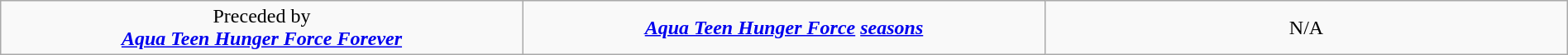<table class="wikitable" style="width:100%; text-align:center;">
<tr>
<td style="width:30%;">Preceded by<br><strong><em><a href='#'>Aqua Teen Hunger Force Forever</a></em></strong></td>
<td style="width:30%;"><strong><em><a href='#'>Aqua Teen Hunger Force</a><em> <a href='#'>seasons</a><strong></td>
<td style="width:30%;">N/A</td>
</tr>
</table>
